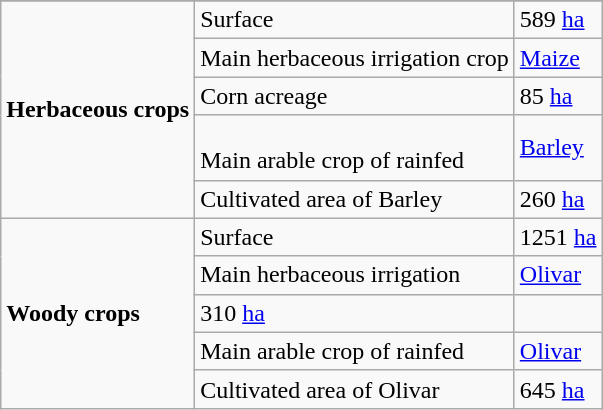<table class="sortable wikitable" style="text-align:left" align=center>
<tr>
</tr>
<tr>
<td rowspan=5><strong>Herbaceous crops</strong></td>
<td>Surface</td>
<td>589 <a href='#'>ha</a></td>
</tr>
<tr>
<td>Main herbaceous irrigation crop</td>
<td><a href='#'>Maize</a></td>
</tr>
<tr>
<td>Corn acreage</td>
<td>85 <a href='#'>ha</a></td>
</tr>
<tr>
<td><br>Main arable crop of rainfed</td>
<td><a href='#'>Barley</a></td>
</tr>
<tr>
<td>Cultivated area of Barley</td>
<td>260 <a href='#'>ha</a></td>
</tr>
<tr>
<td rowspan=5><strong>Woody crops</strong></td>
<td>Surface</td>
<td>1251 <a href='#'>ha</a></td>
</tr>
<tr>
<td>Main herbaceous irrigation</td>
<td><a href='#'>Olivar</a></td>
</tr>
<tr>
<td Cultivated area of Olivar>310 <a href='#'>ha</a></td>
</tr>
<tr>
<td>Main arable crop of rainfed</td>
<td><a href='#'>Olivar</a></td>
</tr>
<tr>
<td>Cultivated area of Olivar</td>
<td>645 <a href='#'>ha</a></td>
</tr>
</table>
